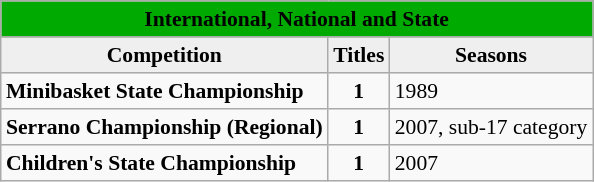<table border="2" cellpadding="3" cellspacing="0" style="margin: 1em 1em 1em 0; background: #f9f9f9; border: 1px #aaa solid; border-collapse: collapse; font-size: 90%;">
<tr bgcolor="#CCCCCC" align="center">
<th colspan="3" style="background: #00AA00;"><span>International, National and State</span></th>
</tr>
<tr bgcolor="#EFEFEF" align="center">
<td><span> <strong>Competition</strong></span></td>
<td><span><strong>Titles</strong></span></td>
<td><span> <strong>Seasons</strong></span></td>
</tr>
<tr>
<td><strong>Minibasket State Championship</strong></td>
<th align="center">1</th>
<td>1989</td>
</tr>
<tr>
<td><strong>Serrano Championship (Regional)</strong></td>
<th align="center">1</th>
<td>2007, sub-17 category</td>
</tr>
<tr>
<td><strong>Children's State Championship</strong></td>
<th align="center"><strong>1</strong></th>
<td>2007</td>
</tr>
</table>
